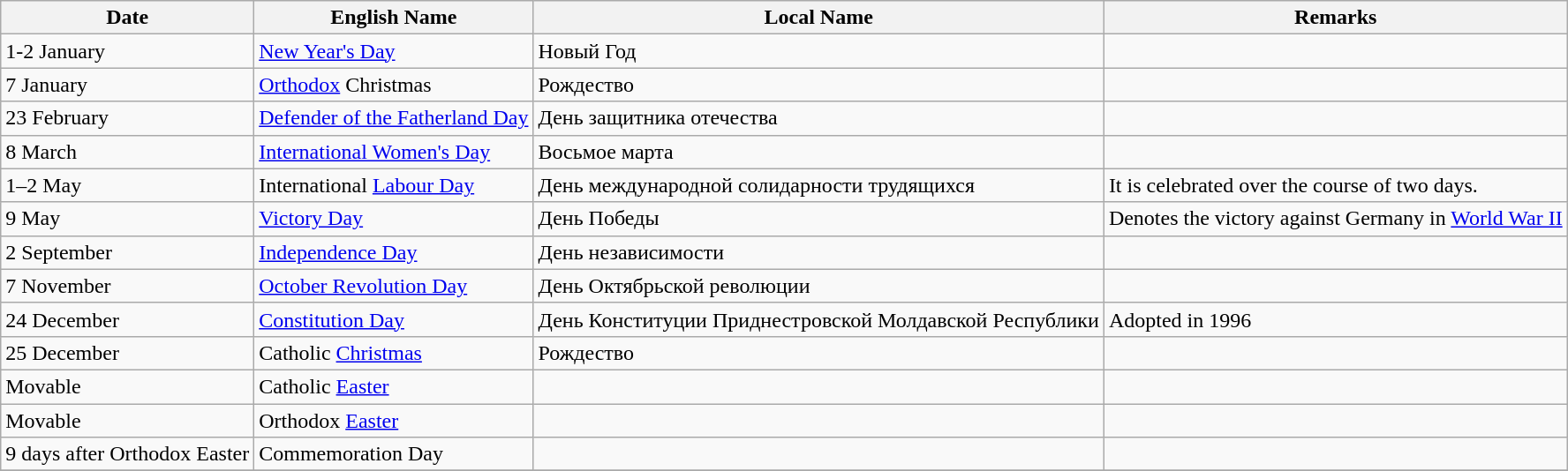<table class="wikitable">
<tr>
<th>Date</th>
<th>English Name</th>
<th>Local Name</th>
<th>Remarks</th>
</tr>
<tr>
<td>1-2 January</td>
<td><a href='#'>New Year's Day</a></td>
<td>Новый Год</td>
<td></td>
</tr>
<tr>
<td>7 January</td>
<td><a href='#'>Orthodox</a> Christmas</td>
<td>Рождество</td>
<td></td>
</tr>
<tr>
<td>23 February</td>
<td><a href='#'>Defender of the Fatherland Day</a></td>
<td>День защитника отечества</td>
<td></td>
</tr>
<tr>
<td>8 March</td>
<td><a href='#'>International Women's Day</a></td>
<td>Восьмое марта</td>
<td></td>
</tr>
<tr>
<td>1–2 May</td>
<td>International <a href='#'>Labour Day</a></td>
<td>День международной солидарности трудящихся</td>
<td>It is celebrated over the course of two days.</td>
</tr>
<tr>
<td>9 May</td>
<td><a href='#'>Victory Day</a></td>
<td>День Победы</td>
<td>Denotes the victory against Germany in <a href='#'>World War II</a></td>
</tr>
<tr>
<td>2 September</td>
<td><a href='#'>Independence Day</a></td>
<td>День независимости</td>
<td></td>
</tr>
<tr>
<td>7 November</td>
<td><a href='#'>October Revolution Day</a></td>
<td>День Октябрьской революции</td>
<td></td>
</tr>
<tr>
<td>24 December</td>
<td><a href='#'>Constitution Day</a></td>
<td>День Конституции Приднестровской Молдавской Республики</td>
<td>Adopted in 1996</td>
</tr>
<tr>
<td>25 December</td>
<td>Catholic <a href='#'>Christmas</a></td>
<td>Рождество</td>
<td></td>
</tr>
<tr>
<td>Movable</td>
<td>Catholic <a href='#'>Easter</a></td>
<td></td>
<td></td>
</tr>
<tr>
<td>Movable</td>
<td>Orthodox <a href='#'>Easter</a></td>
<td></td>
<td></td>
</tr>
<tr>
<td>9 days after Orthodox Easter</td>
<td>Commemoration Day</td>
<td></td>
<td></td>
</tr>
<tr>
</tr>
</table>
